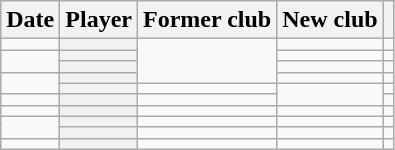<table class="wikitable sortable plainrowheaders" style="text-align:center;">
<tr>
<th scope="col">Date</th>
<th scope="col">Player</th>
<th scope="col">Former club</th>
<th scope="col">New club</th>
<th class="unsortable"></th>
</tr>
<tr>
<td></td>
<th scope="row"></th>
<td rowspan=4></td>
<td></td>
<td></td>
</tr>
<tr>
<td rowspan=2></td>
<th scope="row"></th>
<td></td>
<td></td>
</tr>
<tr>
<th scope="row"></th>
<td></td>
<td></td>
</tr>
<tr>
<td rowspan=2></td>
<th scope="row"></th>
<td></td>
<td></td>
</tr>
<tr>
<th scope="row"></th>
<td></td>
<td rowspan=2></td>
<td></td>
</tr>
<tr>
<td></td>
<th scope="row"></th>
<td></td>
<td></td>
</tr>
<tr>
<td></td>
<th scope="row"></th>
<td></td>
<td></td>
<td></td>
</tr>
<tr>
<td rowspan=2></td>
<th scope="row"></th>
<td></td>
<td></td>
<td></td>
</tr>
<tr>
<th scope="row"></th>
<td></td>
<td></td>
<td></td>
</tr>
<tr>
<td></td>
<th scope="row"></th>
<td></td>
<td></td>
<td></td>
</tr>
</table>
